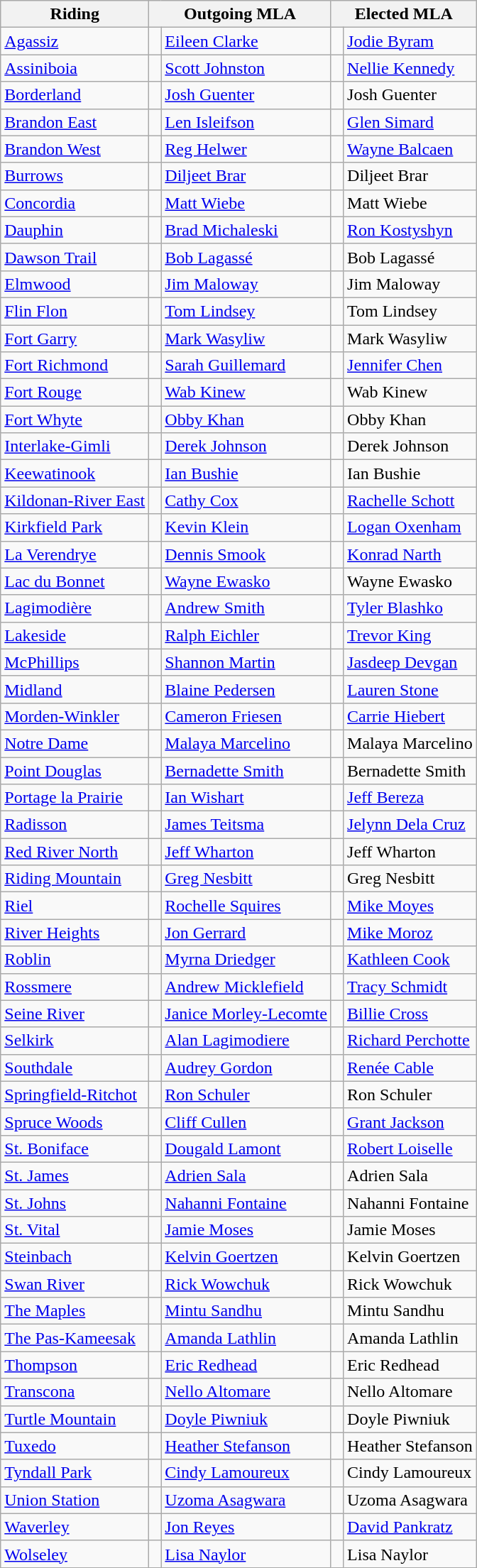<table class="wikitable sortable">
<tr>
<th>Riding</th>
<th colspan="2">Outgoing MLA</th>
<th colspan="2">Elected MLA</th>
</tr>
<tr>
<td><a href='#'>Agassiz</a></td>
<td> </td>
<td><a href='#'>Eileen Clarke</a></td>
<td> </td>
<td><a href='#'>Jodie Byram</a></td>
</tr>
<tr>
<td><a href='#'>Assiniboia</a></td>
<td> </td>
<td><a href='#'>Scott Johnston</a></td>
<td> </td>
<td><a href='#'>Nellie Kennedy</a></td>
</tr>
<tr>
<td><a href='#'>Borderland</a></td>
<td> </td>
<td><a href='#'>Josh Guenter</a></td>
<td> </td>
<td>Josh Guenter</td>
</tr>
<tr>
<td><a href='#'>Brandon East</a></td>
<td> </td>
<td><a href='#'>Len Isleifson</a></td>
<td> </td>
<td><a href='#'>Glen Simard</a></td>
</tr>
<tr>
<td><a href='#'>Brandon West</a></td>
<td> </td>
<td><a href='#'>Reg Helwer</a></td>
<td> </td>
<td><a href='#'>Wayne Balcaen</a></td>
</tr>
<tr>
<td><a href='#'>Burrows</a></td>
<td> </td>
<td><a href='#'>Diljeet Brar</a></td>
<td> </td>
<td>Diljeet Brar</td>
</tr>
<tr>
<td><a href='#'>Concordia</a></td>
<td> </td>
<td><a href='#'>Matt Wiebe</a></td>
<td> </td>
<td>Matt Wiebe</td>
</tr>
<tr>
<td><a href='#'>Dauphin</a></td>
<td> </td>
<td><a href='#'>Brad Michaleski</a></td>
<td> </td>
<td><a href='#'>Ron Kostyshyn</a></td>
</tr>
<tr>
<td><a href='#'>Dawson Trail</a></td>
<td> </td>
<td><a href='#'>Bob Lagassé</a></td>
<td> </td>
<td>Bob Lagassé</td>
</tr>
<tr>
<td><a href='#'>Elmwood</a></td>
<td> </td>
<td><a href='#'>Jim Maloway</a></td>
<td> </td>
<td>Jim Maloway</td>
</tr>
<tr>
<td><a href='#'>Flin Flon</a></td>
<td> </td>
<td><a href='#'>Tom Lindsey</a></td>
<td> </td>
<td>Tom Lindsey</td>
</tr>
<tr>
<td><a href='#'>Fort Garry</a></td>
<td> </td>
<td><a href='#'>Mark Wasyliw</a></td>
<td> </td>
<td>Mark Wasyliw</td>
</tr>
<tr>
<td><a href='#'>Fort Richmond</a></td>
<td> </td>
<td><a href='#'>Sarah Guillemard</a></td>
<td> </td>
<td><a href='#'>Jennifer Chen</a></td>
</tr>
<tr>
<td><a href='#'>Fort Rouge</a></td>
<td> </td>
<td><a href='#'>Wab Kinew</a></td>
<td> </td>
<td>Wab Kinew</td>
</tr>
<tr>
<td><a href='#'>Fort Whyte</a></td>
<td> </td>
<td><a href='#'>Obby Khan</a></td>
<td> </td>
<td>Obby Khan</td>
</tr>
<tr>
<td><a href='#'>Interlake-Gimli</a></td>
<td> </td>
<td><a href='#'>Derek Johnson</a></td>
<td> </td>
<td>Derek Johnson</td>
</tr>
<tr>
<td><a href='#'>Keewatinook</a></td>
<td> </td>
<td><a href='#'>Ian Bushie</a></td>
<td> </td>
<td>Ian Bushie</td>
</tr>
<tr>
<td><a href='#'>Kildonan-River East</a></td>
<td> </td>
<td><a href='#'>Cathy Cox</a></td>
<td> </td>
<td><a href='#'>Rachelle Schott</a></td>
</tr>
<tr>
<td><a href='#'>Kirkfield Park</a></td>
<td> </td>
<td><a href='#'>Kevin Klein</a></td>
<td> </td>
<td><a href='#'>Logan Oxenham</a></td>
</tr>
<tr>
<td><a href='#'>La Verendrye</a></td>
<td> </td>
<td><a href='#'>Dennis Smook</a></td>
<td> </td>
<td><a href='#'>Konrad Narth</a></td>
</tr>
<tr>
<td><a href='#'>Lac du Bonnet</a></td>
<td> </td>
<td><a href='#'>Wayne Ewasko</a></td>
<td> </td>
<td>Wayne Ewasko</td>
</tr>
<tr>
<td><a href='#'>Lagimodière</a></td>
<td> </td>
<td><a href='#'>Andrew Smith</a></td>
<td> </td>
<td><a href='#'>Tyler Blashko</a></td>
</tr>
<tr>
<td><a href='#'>Lakeside</a></td>
<td> </td>
<td><a href='#'>Ralph Eichler</a></td>
<td> </td>
<td><a href='#'>Trevor King</a></td>
</tr>
<tr>
<td><a href='#'>McPhillips</a></td>
<td> </td>
<td><a href='#'>Shannon Martin</a></td>
<td> </td>
<td><a href='#'>Jasdeep Devgan</a></td>
</tr>
<tr>
<td><a href='#'>Midland</a></td>
<td> </td>
<td><a href='#'>Blaine Pedersen</a></td>
<td> </td>
<td><a href='#'>Lauren Stone</a></td>
</tr>
<tr>
<td><a href='#'>Morden-Winkler</a></td>
<td> </td>
<td><a href='#'>Cameron Friesen</a></td>
<td> </td>
<td><a href='#'>Carrie Hiebert</a></td>
</tr>
<tr>
<td><a href='#'>Notre Dame</a></td>
<td> </td>
<td><a href='#'>Malaya Marcelino</a></td>
<td> </td>
<td>Malaya Marcelino</td>
</tr>
<tr>
<td><a href='#'>Point Douglas</a></td>
<td> </td>
<td><a href='#'>Bernadette Smith</a></td>
<td> </td>
<td>Bernadette Smith</td>
</tr>
<tr>
<td><a href='#'>Portage la Prairie</a></td>
<td> </td>
<td><a href='#'>Ian Wishart</a></td>
<td> </td>
<td><a href='#'>Jeff Bereza</a></td>
</tr>
<tr>
<td><a href='#'>Radisson</a></td>
<td> </td>
<td><a href='#'>James Teitsma</a></td>
<td> </td>
<td><a href='#'>Jelynn Dela Cruz</a></td>
</tr>
<tr>
<td><a href='#'>Red River North</a></td>
<td> </td>
<td><a href='#'>Jeff Wharton</a></td>
<td> </td>
<td>Jeff Wharton</td>
</tr>
<tr>
<td><a href='#'>Riding Mountain</a></td>
<td> </td>
<td><a href='#'>Greg Nesbitt</a></td>
<td> </td>
<td>Greg Nesbitt</td>
</tr>
<tr>
<td><a href='#'>Riel</a></td>
<td> </td>
<td><a href='#'>Rochelle Squires</a></td>
<td> </td>
<td><a href='#'>Mike Moyes</a></td>
</tr>
<tr>
<td><a href='#'>River Heights</a></td>
<td> </td>
<td><a href='#'>Jon Gerrard</a></td>
<td> </td>
<td><a href='#'>Mike Moroz</a></td>
</tr>
<tr>
<td><a href='#'>Roblin</a></td>
<td> </td>
<td><a href='#'>Myrna Driedger</a></td>
<td> </td>
<td><a href='#'>Kathleen Cook</a></td>
</tr>
<tr>
<td><a href='#'>Rossmere</a></td>
<td> </td>
<td><a href='#'>Andrew Micklefield</a></td>
<td> </td>
<td><a href='#'>Tracy Schmidt</a></td>
</tr>
<tr>
<td><a href='#'>Seine River</a></td>
<td> </td>
<td><a href='#'>Janice Morley-Lecomte</a></td>
<td> </td>
<td><a href='#'>Billie Cross</a></td>
</tr>
<tr>
<td><a href='#'>Selkirk</a></td>
<td> </td>
<td><a href='#'>Alan Lagimodiere</a></td>
<td> </td>
<td><a href='#'>Richard Perchotte</a></td>
</tr>
<tr>
<td><a href='#'>Southdale</a></td>
<td> </td>
<td><a href='#'>Audrey Gordon</a></td>
<td> </td>
<td><a href='#'>Renée Cable</a></td>
</tr>
<tr>
<td><a href='#'>Springfield-Ritchot</a></td>
<td> </td>
<td><a href='#'>Ron Schuler</a></td>
<td> </td>
<td>Ron Schuler</td>
</tr>
<tr>
<td><a href='#'>Spruce Woods</a></td>
<td> </td>
<td><a href='#'>Cliff Cullen</a></td>
<td> </td>
<td><a href='#'>Grant Jackson</a></td>
</tr>
<tr>
<td><a href='#'>St. Boniface</a></td>
<td> </td>
<td><a href='#'>Dougald Lamont</a></td>
<td> </td>
<td><a href='#'>Robert Loiselle</a></td>
</tr>
<tr>
<td><a href='#'>St. James</a></td>
<td> </td>
<td><a href='#'>Adrien Sala</a></td>
<td> </td>
<td>Adrien Sala</td>
</tr>
<tr>
<td><a href='#'>St. Johns</a></td>
<td> </td>
<td><a href='#'>Nahanni Fontaine</a></td>
<td> </td>
<td>Nahanni Fontaine</td>
</tr>
<tr>
<td><a href='#'>St. Vital</a></td>
<td> </td>
<td><a href='#'>Jamie Moses</a></td>
<td> </td>
<td>Jamie Moses</td>
</tr>
<tr>
<td><a href='#'>Steinbach</a></td>
<td> </td>
<td><a href='#'>Kelvin Goertzen</a></td>
<td> </td>
<td>Kelvin Goertzen</td>
</tr>
<tr>
<td><a href='#'>Swan River</a></td>
<td> </td>
<td><a href='#'>Rick Wowchuk</a></td>
<td> </td>
<td>Rick Wowchuk</td>
</tr>
<tr>
<td><a href='#'>The Maples</a></td>
<td> </td>
<td><a href='#'>Mintu Sandhu</a></td>
<td> </td>
<td>Mintu Sandhu</td>
</tr>
<tr>
<td><a href='#'>The Pas-Kameesak</a></td>
<td> </td>
<td><a href='#'>Amanda Lathlin</a></td>
<td> </td>
<td>Amanda Lathlin</td>
</tr>
<tr>
<td><a href='#'>Thompson</a></td>
<td> </td>
<td><a href='#'>Eric Redhead</a></td>
<td> </td>
<td>Eric Redhead</td>
</tr>
<tr>
<td><a href='#'>Transcona</a></td>
<td> </td>
<td><a href='#'>Nello Altomare</a></td>
<td> </td>
<td>Nello Altomare</td>
</tr>
<tr>
<td><a href='#'>Turtle Mountain</a></td>
<td> </td>
<td><a href='#'>Doyle Piwniuk</a></td>
<td> </td>
<td>Doyle Piwniuk</td>
</tr>
<tr>
<td><a href='#'>Tuxedo</a></td>
<td> </td>
<td><a href='#'>Heather Stefanson</a></td>
<td> </td>
<td>Heather Stefanson</td>
</tr>
<tr>
<td><a href='#'>Tyndall Park</a></td>
<td> </td>
<td><a href='#'>Cindy Lamoureux</a></td>
<td> </td>
<td>Cindy Lamoureux</td>
</tr>
<tr>
<td><a href='#'>Union Station</a></td>
<td> </td>
<td><a href='#'>Uzoma Asagwara</a></td>
<td> </td>
<td>Uzoma Asagwara</td>
</tr>
<tr>
<td><a href='#'>Waverley</a></td>
<td> </td>
<td><a href='#'>Jon Reyes</a></td>
<td> </td>
<td><a href='#'>David Pankratz</a></td>
</tr>
<tr>
<td><a href='#'>Wolseley</a></td>
<td> </td>
<td><a href='#'>Lisa Naylor</a></td>
<td> </td>
<td>Lisa Naylor</td>
</tr>
</table>
